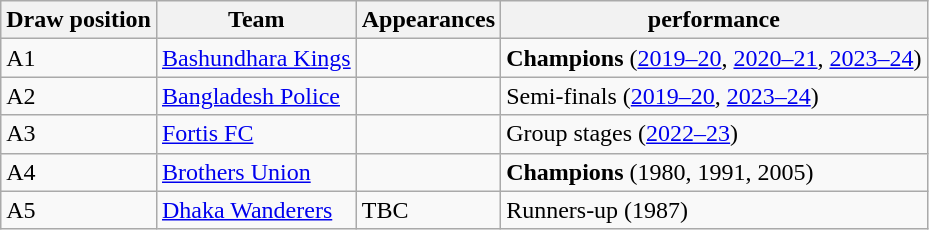<table class="wikitable">
<tr>
<th>Draw position</th>
<th>Team</th>
<th>Appearances</th>
<th> performance</th>
</tr>
<tr>
<td>A1</td>
<td style=white-space:nowrap><a href='#'>Bashundhara Kings</a><br></td>
<td></td>
<td><strong>Champions</strong> (<a href='#'>2019–20</a>, <a href='#'>2020–21</a>, <a href='#'>2023–24</a>)</td>
</tr>
<tr>
<td>A2</td>
<td style=white-space:nowrap><a href='#'>Bangladesh Police</a></td>
<td></td>
<td>Semi-finals (<a href='#'>2019–20</a>, <a href='#'>2023–24</a>)</td>
</tr>
<tr>
<td>A3</td>
<td style=white-space:nowrap><a href='#'>Fortis FC</a></td>
<td></td>
<td>Group stages (<a href='#'>2022–23</a>)</td>
</tr>
<tr>
<td>A4</td>
<td style=white-space:nowrap><a href='#'>Brothers Union</a></td>
<td></td>
<td><strong>Champions</strong> (1980, 1991, 2005)</td>
</tr>
<tr>
<td>A5</td>
<td style=white-space:nowrap><a href='#'>Dhaka Wanderers</a></td>
<td>TBC</td>
<td>Runners-up (1987)</td>
</tr>
</table>
